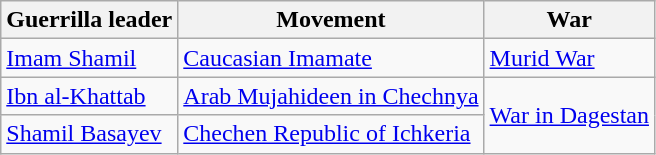<table class="wikitable">
<tr>
<th>Guerrilla leader</th>
<th>Movement</th>
<th>War</th>
</tr>
<tr>
<td><a href='#'>Imam Shamil</a></td>
<td><a href='#'>Caucasian Imamate</a></td>
<td><a href='#'>Murid War</a></td>
</tr>
<tr>
<td><a href='#'>Ibn al-Khattab</a></td>
<td><a href='#'>Arab Mujahideen in Chechnya</a></td>
<td rowspan="2"><a href='#'>War in Dagestan</a></td>
</tr>
<tr>
<td><a href='#'>Shamil Basayev</a></td>
<td><a href='#'>Chechen Republic of Ichkeria</a></td>
</tr>
</table>
